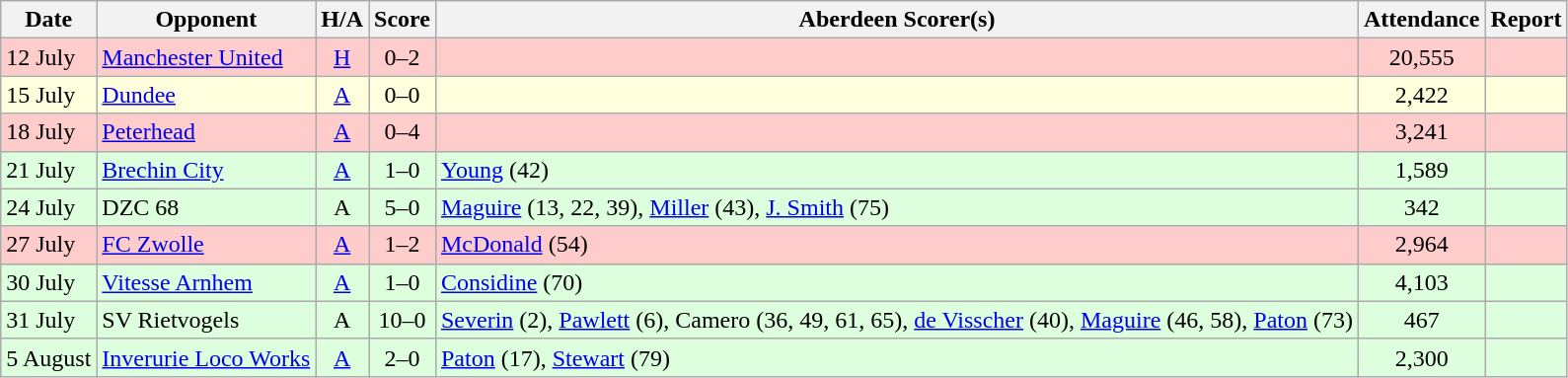<table class="wikitable" style="text-align:center">
<tr>
<th>Date</th>
<th>Opponent</th>
<th>H/A</th>
<th>Score</th>
<th>Aberdeen Scorer(s)</th>
<th>Attendance</th>
<th>Report</th>
</tr>
<tr bgcolor=#FFCCCC>
<td align=left>12 July</td>
<td align=left> <a href='#'>Manchester United</a></td>
<td><a href='#'>H</a></td>
<td>0–2</td>
<td align=left></td>
<td>20,555</td>
<td></td>
</tr>
<tr bgcolor=#ffffdd>
<td align=left>15 July</td>
<td align=left><a href='#'>Dundee</a></td>
<td><a href='#'>A</a></td>
<td>0–0</td>
<td align=left></td>
<td>2,422</td>
<td></td>
</tr>
<tr bgcolor=#ffcccc>
<td align=left>18 July</td>
<td align=left><a href='#'>Peterhead</a></td>
<td><a href='#'>A</a></td>
<td>0–4</td>
<td align=left></td>
<td>3,241</td>
<td></td>
</tr>
<tr bgcolor=#ddffdd>
<td align=left>21 July</td>
<td align=left><a href='#'>Brechin City</a></td>
<td><a href='#'>A</a></td>
<td>1–0</td>
<td align=left><a href='#'>Young</a> (42)</td>
<td>1,589</td>
<td></td>
</tr>
<tr bgcolor=#ddffdd>
<td align=left>24 July</td>
<td align=left> DZC 68</td>
<td>A</td>
<td>5–0</td>
<td align=left><a href='#'>Maguire</a> (13, 22, 39), <a href='#'>Miller</a> (43), <a href='#'>J. Smith</a> (75)</td>
<td>342</td>
<td></td>
</tr>
<tr bgcolor=#FFCCCC>
<td align=left>27 July</td>
<td align=left> <a href='#'>FC Zwolle</a></td>
<td><a href='#'>A</a></td>
<td>1–2</td>
<td align=left><a href='#'>McDonald</a> (54)</td>
<td>2,964</td>
<td></td>
</tr>
<tr bgcolor=#ddffdd>
<td align=left>30 July</td>
<td align=left> <a href='#'>Vitesse Arnhem</a></td>
<td><a href='#'>A</a></td>
<td>1–0</td>
<td align=left><a href='#'>Considine</a> (70)</td>
<td>4,103</td>
<td></td>
</tr>
<tr bgcolor=#ddffdd>
<td align=left>31 July</td>
<td align=left> SV Rietvogels</td>
<td>A</td>
<td>10–0</td>
<td align=left><a href='#'>Severin</a> (2), <a href='#'>Pawlett</a> (6), Camero (36, 49, 61, 65), <a href='#'>de Visscher</a> (40), <a href='#'>Maguire</a> (46, 58), <a href='#'>Paton</a> (73)</td>
<td>467</td>
<td></td>
</tr>
<tr bgcolor=#ddffdd>
<td align=left>5 August</td>
<td align=left><a href='#'>Inverurie Loco Works</a></td>
<td><a href='#'>A</a></td>
<td>2–0</td>
<td align=left><a href='#'>Paton</a> (17), <a href='#'>Stewart</a> (79)</td>
<td>2,300</td>
<td></td>
</tr>
</table>
